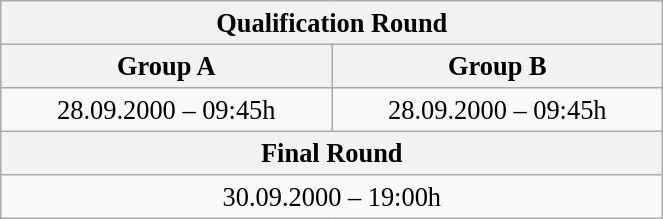<table class="wikitable" style=" text-align:center; font-size:110%;" width="35%">
<tr>
<th colspan="2">Qualification Round</th>
</tr>
<tr>
<th>Group A</th>
<th>Group B</th>
</tr>
<tr>
<td>28.09.2000 – 09:45h</td>
<td>28.09.2000 – 09:45h</td>
</tr>
<tr>
<th colspan="2">Final Round</th>
</tr>
<tr>
<td colspan="2">30.09.2000 – 19:00h</td>
</tr>
</table>
